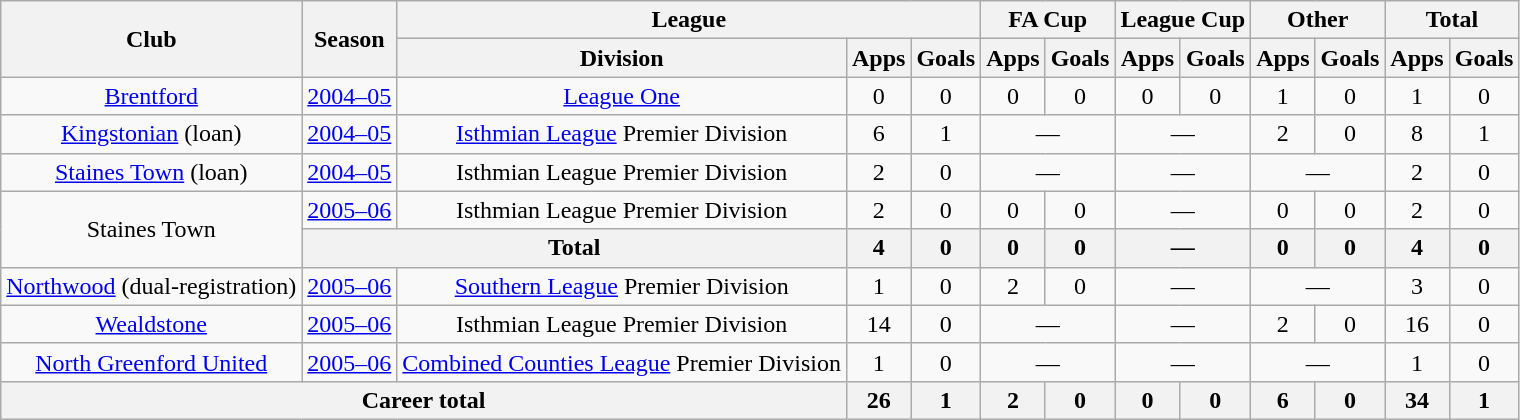<table class="wikitable" style="text-align: center;">
<tr>
<th rowspan="2">Club</th>
<th rowspan="2">Season</th>
<th colspan="3">League</th>
<th colspan="2">FA Cup</th>
<th colspan="2">League Cup</th>
<th colspan="2">Other</th>
<th colspan="2">Total</th>
</tr>
<tr>
<th>Division</th>
<th>Apps</th>
<th>Goals</th>
<th>Apps</th>
<th>Goals</th>
<th>Apps</th>
<th>Goals</th>
<th>Apps</th>
<th>Goals</th>
<th>Apps</th>
<th>Goals</th>
</tr>
<tr>
<td><a href='#'>Brentford</a></td>
<td><a href='#'>2004–05</a></td>
<td><a href='#'>League One</a></td>
<td>0</td>
<td>0</td>
<td>0</td>
<td>0</td>
<td>0</td>
<td>0</td>
<td>1</td>
<td>0</td>
<td>1</td>
<td>0</td>
</tr>
<tr>
<td><a href='#'>Kingstonian</a> (loan)</td>
<td><a href='#'>2004–05</a></td>
<td><a href='#'>Isthmian League</a> Premier Division</td>
<td>6</td>
<td>1</td>
<td colspan="2">—</td>
<td colspan="2">—</td>
<td>2</td>
<td>0</td>
<td>8</td>
<td>1</td>
</tr>
<tr>
<td><a href='#'>Staines Town</a> (loan)</td>
<td><a href='#'>2004–05</a></td>
<td>Isthmian League Premier Division</td>
<td>2</td>
<td>0</td>
<td colspan="2">—</td>
<td colspan="2">—</td>
<td colspan="2">—</td>
<td>2</td>
<td>0</td>
</tr>
<tr>
<td rowspan="2">Staines Town</td>
<td><a href='#'>2005–06</a></td>
<td>Isthmian League Premier Division</td>
<td>2</td>
<td>0</td>
<td>0</td>
<td>0</td>
<td colspan="2">—</td>
<td>0</td>
<td>0</td>
<td>2</td>
<td>0</td>
</tr>
<tr>
<th colspan="2">Total</th>
<th>4</th>
<th>0</th>
<th>0</th>
<th>0</th>
<th colspan="2">—</th>
<th>0</th>
<th>0</th>
<th>4</th>
<th>0</th>
</tr>
<tr>
<td><a href='#'>Northwood</a> (dual-registration)</td>
<td><a href='#'>2005–06</a></td>
<td><a href='#'>Southern League</a> Premier Division</td>
<td>1</td>
<td>0</td>
<td>2</td>
<td>0</td>
<td colspan="2">—</td>
<td colspan="2">—</td>
<td>3</td>
<td>0</td>
</tr>
<tr>
<td><a href='#'>Wealdstone</a></td>
<td><a href='#'>2005–06</a></td>
<td>Isthmian League Premier Division</td>
<td>14</td>
<td>0</td>
<td colspan="2">—</td>
<td colspan="2">—</td>
<td>2</td>
<td>0</td>
<td>16</td>
<td>0</td>
</tr>
<tr>
<td><a href='#'>North Greenford United</a></td>
<td><a href='#'>2005–06</a></td>
<td><a href='#'>Combined Counties League</a> Premier Division</td>
<td>1</td>
<td>0</td>
<td colspan="2">—</td>
<td colspan="2">—</td>
<td colspan="2">—</td>
<td>1</td>
<td>0</td>
</tr>
<tr>
<th colspan="3">Career total</th>
<th>26</th>
<th>1</th>
<th>2</th>
<th>0</th>
<th>0</th>
<th>0</th>
<th>6</th>
<th>0</th>
<th>34</th>
<th>1</th>
</tr>
</table>
